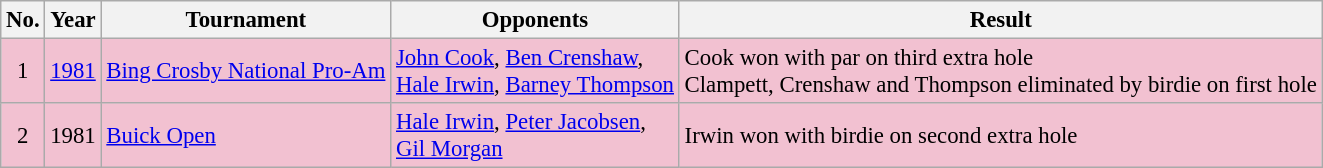<table class="wikitable" style="font-size:95%;">
<tr>
<th>No.</th>
<th>Year</th>
<th>Tournament</th>
<th>Opponents</th>
<th>Result</th>
</tr>
<tr style="background:#F2C1D1;">
<td align=center>1</td>
<td><a href='#'>1981</a></td>
<td><a href='#'>Bing Crosby National Pro-Am</a></td>
<td> <a href='#'>John Cook</a>,  <a href='#'>Ben Crenshaw</a>,<br> <a href='#'>Hale Irwin</a>,  <a href='#'>Barney Thompson</a></td>
<td>Cook won with par on third extra hole<br>Clampett, Crenshaw and Thompson eliminated by birdie on first hole</td>
</tr>
<tr style="background:#F2C1D1;">
<td align=center>2</td>
<td>1981</td>
<td><a href='#'>Buick Open</a></td>
<td> <a href='#'>Hale Irwin</a>,  <a href='#'>Peter Jacobsen</a>,<br> <a href='#'>Gil Morgan</a></td>
<td>Irwin won with birdie on second extra hole</td>
</tr>
</table>
